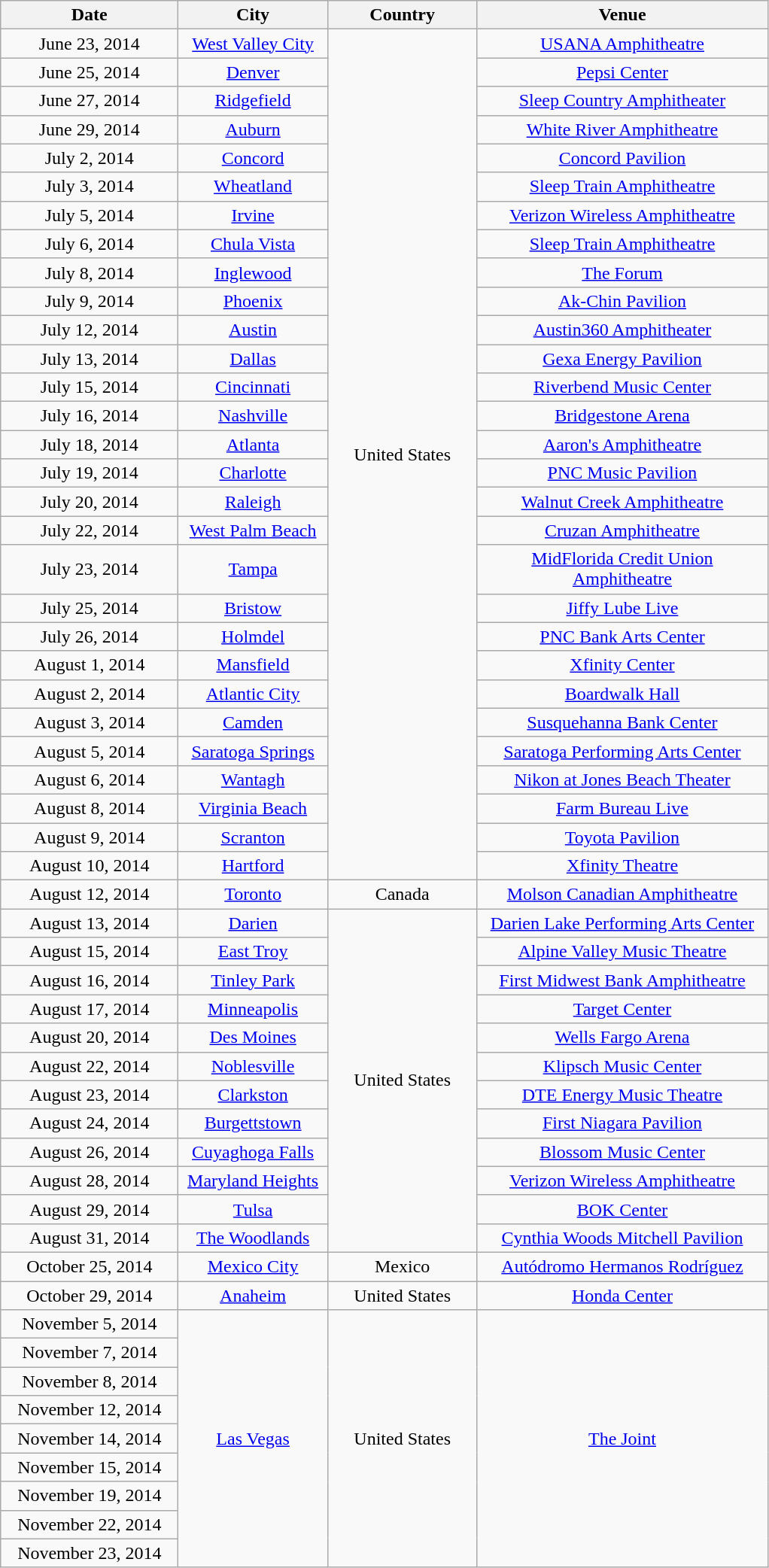<table class="wikitable" style="text-align:center;">
<tr>
<th width="150">Date</th>
<th width="125">City</th>
<th width="125">Country</th>
<th width="250">Venue</th>
</tr>
<tr>
<td>June 23, 2014</td>
<td><a href='#'>West Valley City</a></td>
<td rowspan="29">United States</td>
<td><a href='#'>USANA Amphitheatre</a></td>
</tr>
<tr>
<td>June 25, 2014</td>
<td><a href='#'>Denver</a></td>
<td><a href='#'>Pepsi Center</a></td>
</tr>
<tr>
<td>June 27, 2014</td>
<td><a href='#'>Ridgefield</a></td>
<td><a href='#'>Sleep Country Amphitheater</a></td>
</tr>
<tr>
<td>June 29, 2014</td>
<td><a href='#'>Auburn</a></td>
<td><a href='#'>White River Amphitheatre</a></td>
</tr>
<tr>
<td>July 2, 2014</td>
<td><a href='#'>Concord</a></td>
<td><a href='#'>Concord Pavilion</a></td>
</tr>
<tr>
<td>July 3, 2014</td>
<td><a href='#'>Wheatland</a></td>
<td><a href='#'>Sleep Train Amphitheatre</a></td>
</tr>
<tr>
<td>July 5, 2014</td>
<td><a href='#'>Irvine</a></td>
<td><a href='#'>Verizon Wireless Amphitheatre</a></td>
</tr>
<tr>
<td>July 6, 2014</td>
<td><a href='#'>Chula Vista</a></td>
<td><a href='#'>Sleep Train Amphitheatre</a></td>
</tr>
<tr>
<td>July 8, 2014</td>
<td><a href='#'>Inglewood</a></td>
<td><a href='#'>The Forum</a></td>
</tr>
<tr>
<td>July 9, 2014</td>
<td><a href='#'>Phoenix</a></td>
<td><a href='#'>Ak-Chin Pavilion</a></td>
</tr>
<tr>
<td>July 12, 2014</td>
<td><a href='#'>Austin</a></td>
<td><a href='#'>Austin360 Amphitheater</a></td>
</tr>
<tr>
<td>July 13, 2014</td>
<td><a href='#'>Dallas</a></td>
<td><a href='#'>Gexa Energy Pavilion</a></td>
</tr>
<tr>
<td>July 15, 2014</td>
<td><a href='#'>Cincinnati</a></td>
<td><a href='#'>Riverbend Music Center</a></td>
</tr>
<tr>
<td>July 16, 2014</td>
<td><a href='#'>Nashville</a></td>
<td><a href='#'>Bridgestone Arena</a></td>
</tr>
<tr>
<td>July 18, 2014</td>
<td><a href='#'>Atlanta</a></td>
<td><a href='#'>Aaron's Amphitheatre</a></td>
</tr>
<tr>
<td>July 19, 2014</td>
<td><a href='#'>Charlotte</a></td>
<td><a href='#'>PNC Music Pavilion</a></td>
</tr>
<tr>
<td>July 20, 2014</td>
<td><a href='#'>Raleigh</a></td>
<td><a href='#'>Walnut Creek Amphitheatre</a></td>
</tr>
<tr>
<td>July 22, 2014</td>
<td><a href='#'>West Palm Beach</a></td>
<td><a href='#'>Cruzan Amphitheatre</a></td>
</tr>
<tr>
<td>July 23, 2014</td>
<td><a href='#'>Tampa</a></td>
<td><a href='#'>MidFlorida Credit Union Amphitheatre</a></td>
</tr>
<tr>
<td>July 25, 2014</td>
<td><a href='#'>Bristow</a></td>
<td><a href='#'>Jiffy Lube Live</a></td>
</tr>
<tr>
<td>July 26, 2014</td>
<td><a href='#'>Holmdel</a></td>
<td><a href='#'>PNC Bank Arts Center</a></td>
</tr>
<tr>
<td>August 1, 2014</td>
<td><a href='#'>Mansfield</a></td>
<td><a href='#'>Xfinity Center</a></td>
</tr>
<tr>
<td>August 2, 2014</td>
<td><a href='#'>Atlantic City</a></td>
<td><a href='#'>Boardwalk Hall</a></td>
</tr>
<tr>
<td>August 3, 2014</td>
<td><a href='#'>Camden</a></td>
<td><a href='#'>Susquehanna Bank Center</a></td>
</tr>
<tr>
<td>August 5, 2014</td>
<td><a href='#'>Saratoga Springs</a></td>
<td><a href='#'>Saratoga Performing Arts Center</a></td>
</tr>
<tr>
<td>August 6, 2014</td>
<td><a href='#'>Wantagh</a></td>
<td><a href='#'>Nikon at Jones Beach Theater</a></td>
</tr>
<tr>
<td>August 8, 2014</td>
<td><a href='#'>Virginia Beach</a></td>
<td><a href='#'>Farm Bureau Live</a></td>
</tr>
<tr>
<td>August 9, 2014</td>
<td><a href='#'>Scranton</a></td>
<td><a href='#'>Toyota Pavilion</a></td>
</tr>
<tr>
<td>August 10, 2014</td>
<td><a href='#'>Hartford</a></td>
<td><a href='#'>Xfinity Theatre</a></td>
</tr>
<tr>
<td>August 12, 2014</td>
<td><a href='#'>Toronto</a></td>
<td>Canada</td>
<td><a href='#'>Molson Canadian Amphitheatre</a></td>
</tr>
<tr>
<td>August 13, 2014</td>
<td><a href='#'>Darien</a></td>
<td rowspan="12">United States</td>
<td><a href='#'>Darien Lake Performing Arts Center</a></td>
</tr>
<tr>
<td>August 15, 2014</td>
<td><a href='#'>East Troy</a></td>
<td><a href='#'>Alpine Valley Music Theatre</a></td>
</tr>
<tr>
<td>August 16, 2014</td>
<td><a href='#'>Tinley Park</a></td>
<td><a href='#'>First Midwest Bank Amphitheatre</a></td>
</tr>
<tr>
<td>August 17, 2014</td>
<td><a href='#'>Minneapolis</a></td>
<td><a href='#'>Target Center</a></td>
</tr>
<tr>
<td>August 20, 2014</td>
<td><a href='#'>Des Moines</a></td>
<td><a href='#'>Wells Fargo Arena</a></td>
</tr>
<tr>
<td>August 22, 2014</td>
<td><a href='#'>Noblesville</a></td>
<td><a href='#'>Klipsch Music Center</a></td>
</tr>
<tr>
<td>August 23, 2014</td>
<td><a href='#'>Clarkston</a></td>
<td><a href='#'>DTE Energy Music Theatre</a></td>
</tr>
<tr>
<td>August 24, 2014</td>
<td><a href='#'>Burgettstown</a></td>
<td><a href='#'>First Niagara Pavilion</a></td>
</tr>
<tr>
<td>August 26, 2014</td>
<td><a href='#'>Cuyaghoga Falls</a></td>
<td><a href='#'>Blossom Music Center</a></td>
</tr>
<tr>
<td>August 28, 2014</td>
<td><a href='#'>Maryland Heights</a></td>
<td><a href='#'>Verizon Wireless Amphitheatre</a></td>
</tr>
<tr>
<td>August 29, 2014</td>
<td><a href='#'>Tulsa</a></td>
<td><a href='#'>BOK Center</a></td>
</tr>
<tr>
<td>August 31, 2014</td>
<td><a href='#'>The Woodlands</a></td>
<td><a href='#'>Cynthia Woods Mitchell Pavilion</a></td>
</tr>
<tr>
<td>October 25, 2014</td>
<td><a href='#'>Mexico City</a></td>
<td>Mexico</td>
<td><a href='#'>Autódromo Hermanos Rodríguez</a></td>
</tr>
<tr>
<td>October 29, 2014</td>
<td><a href='#'>Anaheim</a></td>
<td>United States</td>
<td><a href='#'>Honda Center</a></td>
</tr>
<tr>
<td>November 5, 2014</td>
<td rowspan="9"><a href='#'>Las Vegas</a></td>
<td rowspan="9">United States</td>
<td rowspan="9"><a href='#'>The Joint</a></td>
</tr>
<tr>
<td>November 7, 2014</td>
</tr>
<tr>
<td>November 8, 2014</td>
</tr>
<tr>
<td>November 12, 2014</td>
</tr>
<tr>
<td>November 14, 2014</td>
</tr>
<tr>
<td>November 15, 2014</td>
</tr>
<tr>
<td>November 19, 2014</td>
</tr>
<tr>
<td>November 22, 2014</td>
</tr>
<tr>
<td>November 23, 2014</td>
</tr>
</table>
